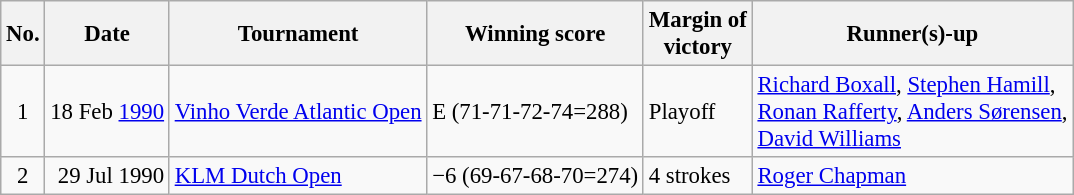<table class="wikitable" style="font-size:95%;">
<tr>
<th>No.</th>
<th>Date</th>
<th>Tournament</th>
<th>Winning score</th>
<th>Margin of<br>victory</th>
<th>Runner(s)-up</th>
</tr>
<tr>
<td align=center>1</td>
<td align=right>18 Feb <a href='#'>1990</a></td>
<td><a href='#'>Vinho Verde Atlantic Open</a></td>
<td>E (71-71-72-74=288)</td>
<td>Playoff</td>
<td> <a href='#'>Richard Boxall</a>,  <a href='#'>Stephen Hamill</a>,<br> <a href='#'>Ronan Rafferty</a>,  <a href='#'>Anders Sørensen</a>,<br> <a href='#'>David Williams</a></td>
</tr>
<tr>
<td align=center>2</td>
<td align=right>29 Jul 1990</td>
<td><a href='#'>KLM Dutch Open</a></td>
<td>−6 (69-67-68-70=274)</td>
<td>4 strokes</td>
<td> <a href='#'>Roger Chapman</a></td>
</tr>
</table>
